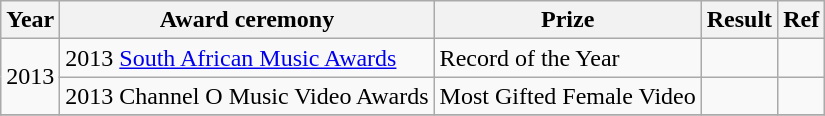<table class ="wikitable">
<tr>
<th>Year</th>
<th>Award ceremony</th>
<th>Prize</th>
<th>Result</th>
<th>Ref</th>
</tr>
<tr>
<td rowspan="2">2013</td>
<td>2013 <a href='#'>South African Music Awards</a></td>
<td>Record of the Year</td>
<td></td>
<td></td>
</tr>
<tr>
<td>2013 Channel O Music Video Awards</td>
<td>Most Gifted Female Video</td>
<td></td>
<td></td>
</tr>
<tr>
</tr>
</table>
